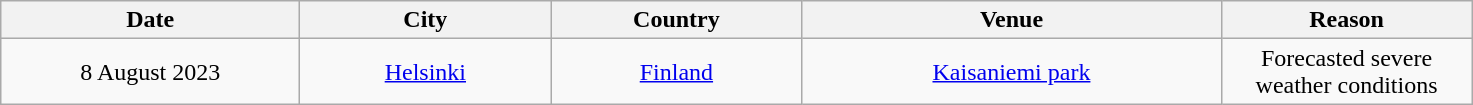<table class="wikitable plainrowheaders" style="text-align:center;">
<tr>
<th scope="col" style="width:12em;">Date</th>
<th scope="col" style="width:10em;">City</th>
<th scope="col" style="width:10em;">Country</th>
<th scope="col" style="width:17em;">Venue</th>
<th scope="col" style="width:10em;">Reason</th>
</tr>
<tr>
<td>8 August 2023</td>
<td><a href='#'>Helsinki</a></td>
<td><a href='#'>Finland</a></td>
<td><a href='#'>Kaisaniemi park</a></td>
<td>Forecasted severe weather conditions</td>
</tr>
</table>
